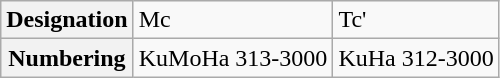<table class="wikitable">
<tr>
<th>Designation</th>
<td>Mc</td>
<td>Tc'</td>
</tr>
<tr>
<th>Numbering</th>
<td>KuMoHa 313-3000</td>
<td>KuHa 312-3000</td>
</tr>
</table>
